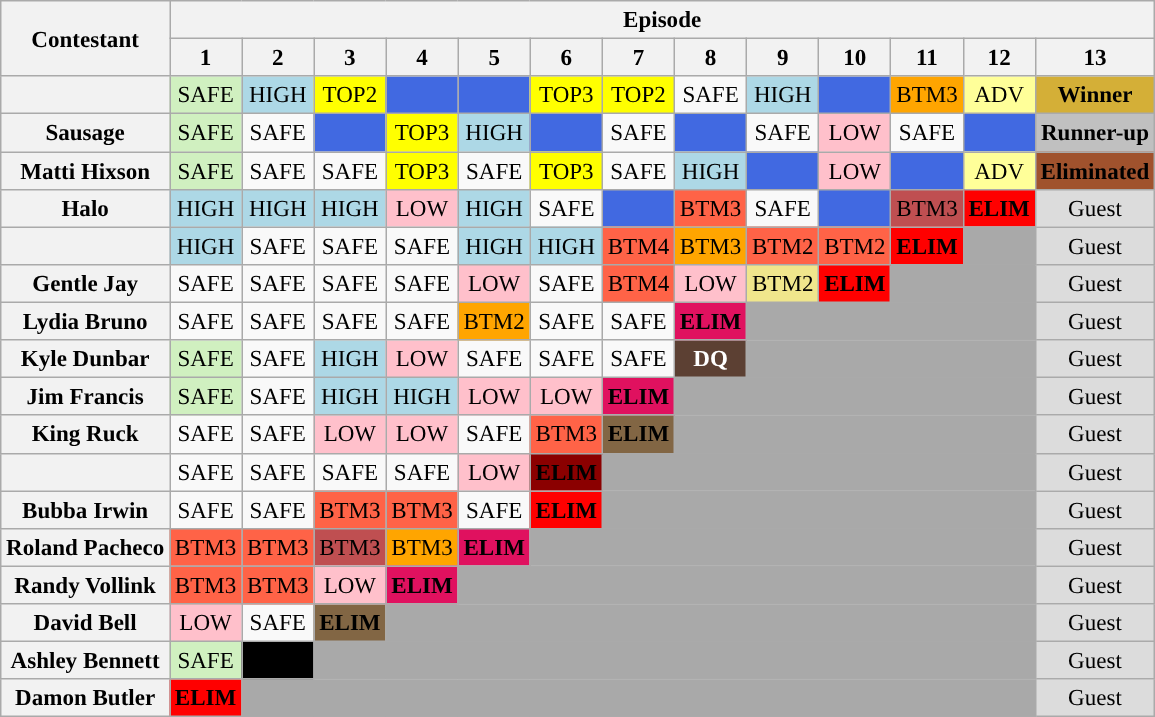<table class="wikitable" style="text-align:center;font-size:96%">
<tr>
<th rowspan=2>Contestant</th>
<th colspan=13>Episode</th>
</tr>
<tr>
<th>1</th>
<th>2</th>
<th>3</th>
<th>4</th>
<th>5</th>
<th>6</th>
<th>7</th>
<th>8</th>
<th>9</th>
<th>10</th>
<th>11</th>
<th>12</th>
<th>13</th>
</tr>
<tr>
<th></th>
<td style="background:#D0F0C0;">SAFE</td>
<td bgcolor="lightblue">HIGH</td>
<td style="background:yellow ;">TOP2</td>
<td style="background:royalblue;"><strong></strong></td>
<td style="background:royalblue;"><strong></strong></td>
<td style="background:yellow ;">TOP3</td>
<td style="background:yellow ;">TOP2</td>
<td>SAFE</td>
<td style="background:lightblue;">HIGH</td>
<td style="background:royalblue;"><strong></strong></td>
<td style="background:orange;">BTM3</td>
<td style="background:#FFFF99;">ADV</td>
<td style="background: #D4AF37" nowrap><strong>Winner</strong></td>
</tr>
<tr>
<th>Sausage</th>
<td style="background:#D0F0C0;">SAFE</td>
<td>SAFE</td>
<td style="background:royalblue;"><strong></strong></td>
<td style="background:yellow ;">TOP3</td>
<td style="background:lightblue;">HIGH</td>
<td style="background:royalblue;"><strong></strong></td>
<td>SAFE</td>
<td style="background:royalblue;"><strong></strong></td>
<td>SAFE</td>
<td style="background:pink;">LOW</td>
<td>SAFE</td>
<td style="background:royalblue;"><strong></strong></td>
<td style="background:silver" nowrap><strong>Runner-up</strong></td>
</tr>
<tr>
<th>Matti Hixson</th>
<td style="background:#D0F0C0;">SAFE</td>
<td>SAFE</td>
<td>SAFE</td>
<td style="background:yellow ;">TOP3</td>
<td>SAFE</td>
<td style="background:yellow ;">TOP3</td>
<td>SAFE</td>
<td bgcolor="lightblue">HIGH</td>
<td style="background:royalblue;"><strong></strong></td>
<td style="background:pink;">LOW</td>
<td style="background:royalblue;"><strong></strong></td>
<td style="background:#FFFF99;">ADV</td>
<td style="background:sienna;"><strong>Eliminated</strong></td>
</tr>
<tr>
<th>Halo</th>
<td bgcolor="lightblue">HIGH</td>
<td bgcolor="lightblue">HIGH</td>
<td bgcolor="lightblue">HIGH</td>
<td style="background:pink;">LOW</td>
<td style="background:lightblue;">HIGH</td>
<td>SAFE</td>
<td style="background:royalblue;"><strong></strong></td>
<td style="background:tomato;">BTM3</td>
<td>SAFE</td>
<td style="background:royalblue;"><strong></strong></td>
<td style="background:#BF4F51;">BTM3</td>
<td style="background:red;"><strong>ELIM</strong></td>
<td bgcolor="gainsboro">Guest</td>
</tr>
<tr>
<th></th>
<td bgcolor="lightblue">HIGH</td>
<td>SAFE</td>
<td>SAFE</td>
<td>SAFE</td>
<td bgcolor="lightblue">HIGH</td>
<td bgcolor="lightblue">HIGH</td>
<td style="background:tomato;">BTM4</td>
<td style="background:orange;">BTM3</td>
<td style="background:tomato;">BTM2</td>
<td style="background:tomato;">BTM2</td>
<td style="background:red;"><strong>ELIM</strong></td>
<td bgcolor="darkgray" colspan="1"></td>
<td bgcolor="gainsboro">Guest</td>
</tr>
<tr>
<th>Gentle Jay</th>
<td>SAFE</td>
<td>SAFE</td>
<td>SAFE</td>
<td>SAFE</td>
<td style="background:pink;">LOW</td>
<td>SAFE</td>
<td style="background:tomato;">BTM4</td>
<td style="background:pink;">LOW</td>
<td style="background:khaki;">BTM2</td>
<td style="background:red;"><strong>ELIM</strong></td>
<td bgcolor="darkgray" colspan="2"></td>
<td bgcolor="gainsboro">Guest</td>
</tr>
<tr>
<th>Lydia Bruno</th>
<td>SAFE</td>
<td>SAFE</td>
<td>SAFE</td>
<td>SAFE</td>
<td style="background:orange;">BTM2</td>
<td>SAFE</td>
<td>SAFE</td>
<td style="background:#E0115F;"><strong>ELIM</strong></td>
<td bgcolor="darkgray" colspan="4"></td>
<td bgcolor="gainsboro">Guest</td>
</tr>
<tr>
<th>Kyle Dunbar</th>
<td style="background:#D0F0C0;">SAFE</td>
<td>SAFE</td>
<td bgcolor="lightblue">HIGH</td>
<td style="background:pink;">LOW</td>
<td>SAFE</td>
<td>SAFE</td>
<td>SAFE</td>
<td style="background:#5C4033;color:white;"><strong>DQ</strong></td>
<td bgcolor="darkgray" colspan="4"></td>
<td bgcolor="gainsboro">Guest</td>
</tr>
<tr>
<th>Jim Francis</th>
<td style="background:#D0F0C0;">SAFE</td>
<td>SAFE</td>
<td style="background:lightblue;">HIGH</td>
<td style="background:lightblue;">HIGH</td>
<td style="background:pink;">LOW</td>
<td style="background:pink;">LOW</td>
<td style="background:#E0115F;"><strong>ELIM</strong></td>
<td bgcolor="darkgray" colspan="5"></td>
<td bgcolor="gainsboro">Guest</td>
</tr>
<tr>
<th>King Ruck</th>
<td>SAFE</td>
<td>SAFE</td>
<td style="background:pink;">LOW</td>
<td style="background:pink;">LOW</td>
<td>SAFE</td>
<td style="background:tomato;">BTM3</td>
<td style="background:#826644;"><strong>ELIM</strong></td>
<td bgcolor="darkgray" colspan="5"></td>
<td bgcolor="gainsboro">Guest</td>
</tr>
<tr>
<th></th>
<td>SAFE</td>
<td>SAFE</td>
<td>SAFE</td>
<td>SAFE</td>
<td style="background:pink;">LOW</td>
<td style="background:darkred;"><strong>ELIM</strong></td>
<td bgcolor="darkgray" colspan="6"></td>
<td bgcolor="gainsboro">Guest</td>
</tr>
<tr>
<th>Bubba Irwin</th>
<td>SAFE</td>
<td>SAFE</td>
<td style="background:tomato;">BTM3</td>
<td style="background:tomato;">BTM3</td>
<td>SAFE</td>
<td style="background:red;"><strong>ELIM</strong></td>
<td bgcolor="darkgray" colspan="6"></td>
<td bgcolor="gainsboro">Guest</td>
</tr>
<tr>
<th>Roland Pacheco</th>
<td style="background:tomato;">BTM3</td>
<td style="background:tomato;">BTM3</td>
<td style="background:#BF4F51;">BTM3</td>
<td style="background:orange;">BTM3</td>
<td style="background:#E0115F;"><strong>ELIM</strong></td>
<td bgcolor="darkgray" colspan="7"></td>
<td bgcolor="gainsboro">Guest</td>
</tr>
<tr>
<th>Randy Vollink</th>
<td style="background:tomato;">BTM3</td>
<td style="background:tomato;">BTM3</td>
<td style="background:pink;">LOW</td>
<td style="background:#E0115F;"><strong>ELIM</strong></td>
<td bgcolor="darkgray" colspan="8"></td>
<td bgcolor="gainsboro">Guest</td>
</tr>
<tr>
<th>David Bell</th>
<td style="background:pink;">LOW</td>
<td>SAFE</td>
<td style="background:#826644;"><strong>ELIM</strong></td>
<td bgcolor="darkgray" colspan="9"></td>
<td bgcolor="gainsboro">Guest</td>
</tr>
<tr>
<th>Ashley Bennett</th>
<td style="background:#D0F0C0;">SAFE</td>
<td style="background:black;"></td>
<td bgcolor="darkgray" colspan="10"></td>
<td bgcolor="gainsboro">Guest</td>
</tr>
<tr>
<th>Damon Butler</th>
<td style="background:red;"><strong>ELIM</strong></td>
<td bgcolor="darkgray" colspan="11"></td>
<td bgcolor="gainsboro">Guest</td>
</tr>
</table>
